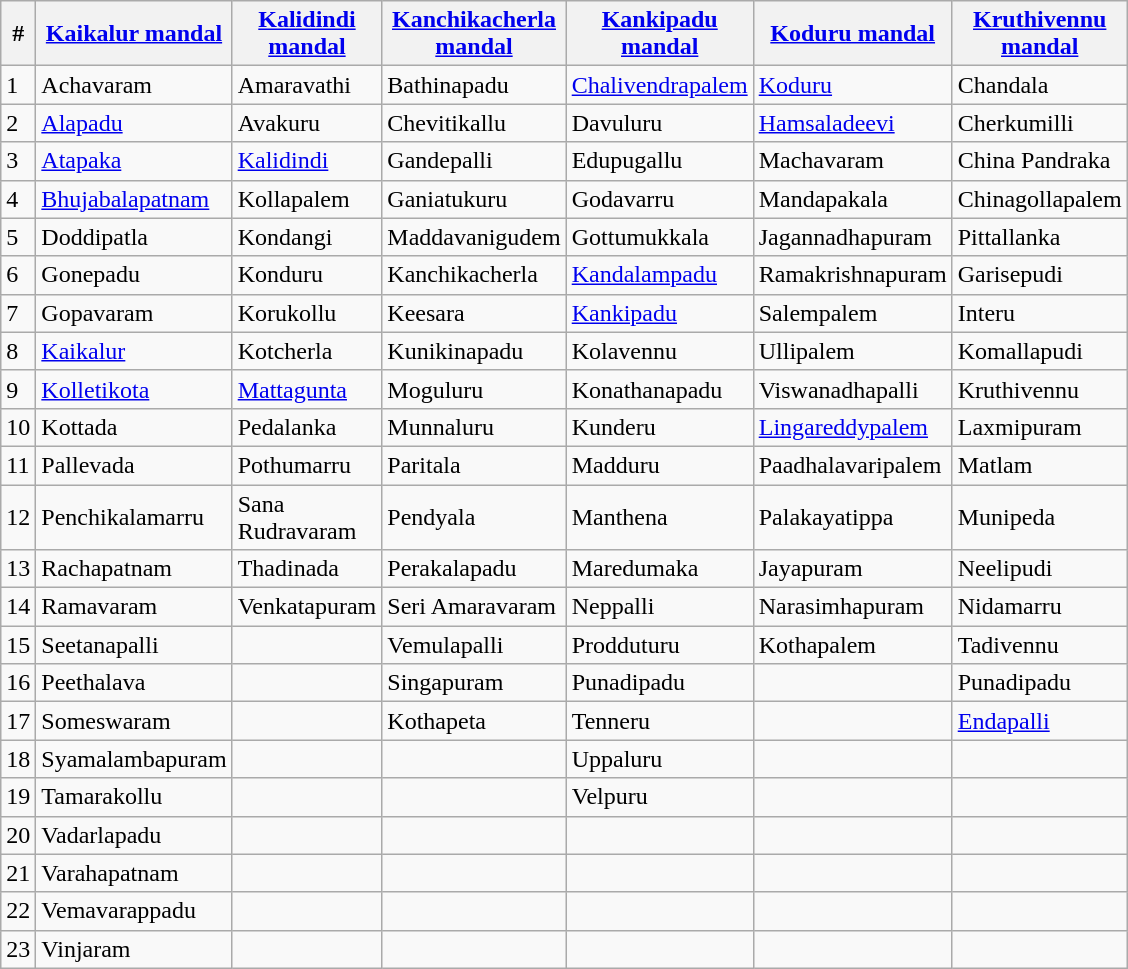<table class="wikitable sortable" style="width:20%;">
<tr>
<th>#</th>
<th><a href='#'>Kaikalur mandal</a></th>
<th><a href='#'>Kalidindi mandal</a></th>
<th><a href='#'>Kanchikacherla mandal</a></th>
<th><a href='#'>Kankipadu mandal</a></th>
<th><a href='#'>Koduru mandal</a></th>
<th><a href='#'>Kruthivennu mandal</a></th>
</tr>
<tr>
<td>1</td>
<td>Achavaram</td>
<td>Amaravathi</td>
<td>Bathinapadu</td>
<td><a href='#'>Chalivendrapalem</a></td>
<td><a href='#'>Koduru</a></td>
<td>Chandala</td>
</tr>
<tr>
<td>2</td>
<td><a href='#'>Alapadu</a></td>
<td>Avakuru</td>
<td>Chevitikallu</td>
<td>Davuluru</td>
<td><a href='#'>Hamsaladeevi</a></td>
<td>Cherkumilli</td>
</tr>
<tr>
<td>3</td>
<td><a href='#'>Atapaka</a></td>
<td><a href='#'>Kalidindi</a></td>
<td>Gandepalli</td>
<td>Edupugallu</td>
<td>Machavaram</td>
<td>China Pandraka</td>
</tr>
<tr>
<td>4</td>
<td><a href='#'>Bhujabalapatnam</a></td>
<td>Kollapalem</td>
<td>Ganiatukuru</td>
<td>Godavarru</td>
<td>Mandapakala</td>
<td>Chinagollapalem</td>
</tr>
<tr>
<td>5</td>
<td>Doddipatla</td>
<td>Kondangi</td>
<td>Maddavanigudem</td>
<td>Gottumukkala</td>
<td>Jagannadhapuram</td>
<td>Pittallanka</td>
</tr>
<tr>
<td>6</td>
<td>Gonepadu</td>
<td>Konduru</td>
<td>Kanchikacherla</td>
<td><a href='#'>Kandalampadu</a></td>
<td>Ramakrishnapuram</td>
<td>Garisepudi</td>
</tr>
<tr>
<td>7</td>
<td>Gopavaram</td>
<td>Korukollu</td>
<td>Keesara</td>
<td><a href='#'>Kankipadu</a></td>
<td>Salempalem</td>
<td>Interu</td>
</tr>
<tr>
<td>8</td>
<td><a href='#'>Kaikalur</a></td>
<td>Kotcherla</td>
<td>Kunikinapadu</td>
<td>Kolavennu</td>
<td>Ullipalem</td>
<td>Komallapudi</td>
</tr>
<tr>
<td>9</td>
<td><a href='#'>Kolletikota</a></td>
<td><a href='#'>Mattagunta</a></td>
<td>Moguluru</td>
<td>Konathanapadu</td>
<td>Viswanadhapalli</td>
<td>Kruthivennu</td>
</tr>
<tr>
<td>10</td>
<td>Kottada</td>
<td>Pedalanka</td>
<td>Munnaluru</td>
<td>Kunderu</td>
<td><a href='#'>Lingareddypalem</a></td>
<td>Laxmipuram</td>
</tr>
<tr>
<td>11</td>
<td>Pallevada</td>
<td>Pothumarru</td>
<td>Paritala</td>
<td>Madduru</td>
<td>Paadhalavaripalem</td>
<td>Matlam</td>
</tr>
<tr>
<td>12</td>
<td>Penchikalamarru</td>
<td>Sana Rudravaram</td>
<td>Pendyala</td>
<td>Manthena</td>
<td>Palakayatippa</td>
<td>Munipeda</td>
</tr>
<tr>
<td>13</td>
<td>Rachapatnam</td>
<td>Thadinada</td>
<td>Perakalapadu</td>
<td>Maredumaka</td>
<td>Jayapuram</td>
<td>Neelipudi</td>
</tr>
<tr>
<td>14</td>
<td>Ramavaram</td>
<td>Venkatapuram</td>
<td>Seri Amaravaram</td>
<td>Neppalli</td>
<td>Narasimhapuram</td>
<td>Nidamarru</td>
</tr>
<tr>
<td>15</td>
<td>Seetanapalli</td>
<td></td>
<td>Vemulapalli</td>
<td>Prodduturu</td>
<td>Kothapalem</td>
<td>Tadivennu</td>
</tr>
<tr>
<td>16</td>
<td>Peethalava</td>
<td></td>
<td>Singapuram</td>
<td>Punadipadu</td>
<td></td>
<td>Punadipadu</td>
</tr>
<tr>
<td>17</td>
<td>Someswaram</td>
<td></td>
<td>Kothapeta</td>
<td>Tenneru</td>
<td></td>
<td><a href='#'>Endapalli</a></td>
</tr>
<tr>
<td>18</td>
<td>Syamalambapuram</td>
<td></td>
<td></td>
<td>Uppaluru</td>
<td></td>
<td></td>
</tr>
<tr>
<td>19</td>
<td>Tamarakollu</td>
<td></td>
<td></td>
<td>Velpuru</td>
<td></td>
<td></td>
</tr>
<tr>
<td>20</td>
<td>Vadarlapadu</td>
<td></td>
<td></td>
<td></td>
<td></td>
<td></td>
</tr>
<tr>
<td>21</td>
<td>Varahapatnam</td>
<td></td>
<td></td>
<td></td>
<td></td>
<td></td>
</tr>
<tr>
<td>22</td>
<td>Vemavarappadu</td>
<td></td>
<td></td>
<td></td>
<td></td>
<td></td>
</tr>
<tr>
<td>23</td>
<td>Vinjaram</td>
<td></td>
<td></td>
<td></td>
<td></td>
<td></td>
</tr>
</table>
